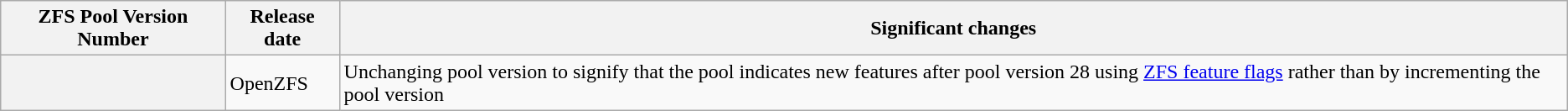<table class="wikitable">
<tr>
<th>ZFS Pool Version Number</th>
<th>Release date</th>
<th>Significant changes</th>
</tr>
<tr>
<th></th>
<td style="white-space:nowrap;">OpenZFS</td>
<td>Unchanging pool version to signify that the pool indicates new features after pool version 28 using <a href='#'>ZFS feature flags</a> rather than by incrementing the pool version</td>
</tr>
</table>
